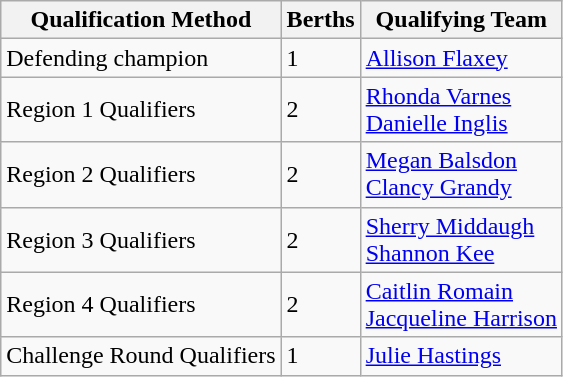<table class="wikitable" border="1">
<tr>
<th>Qualification Method</th>
<th>Berths</th>
<th>Qualifying Team</th>
</tr>
<tr>
<td>Defending champion</td>
<td>1</td>
<td><a href='#'>Allison Flaxey</a></td>
</tr>
<tr>
<td>Region 1 Qualifiers</td>
<td>2</td>
<td><a href='#'>Rhonda Varnes</a> <br> <a href='#'>Danielle Inglis</a></td>
</tr>
<tr>
<td>Region 2 Qualifiers</td>
<td>2</td>
<td><a href='#'>Megan Balsdon</a> <br> <a href='#'>Clancy Grandy</a></td>
</tr>
<tr>
<td>Region 3 Qualifiers</td>
<td>2</td>
<td><a href='#'>Sherry Middaugh</a> <br> <a href='#'>Shannon Kee</a></td>
</tr>
<tr>
<td>Region 4 Qualifiers</td>
<td>2</td>
<td><a href='#'>Caitlin Romain</a> <br> <a href='#'>Jacqueline Harrison</a></td>
</tr>
<tr>
<td>Challenge Round Qualifiers</td>
<td>1</td>
<td><a href='#'>Julie Hastings</a></td>
</tr>
</table>
